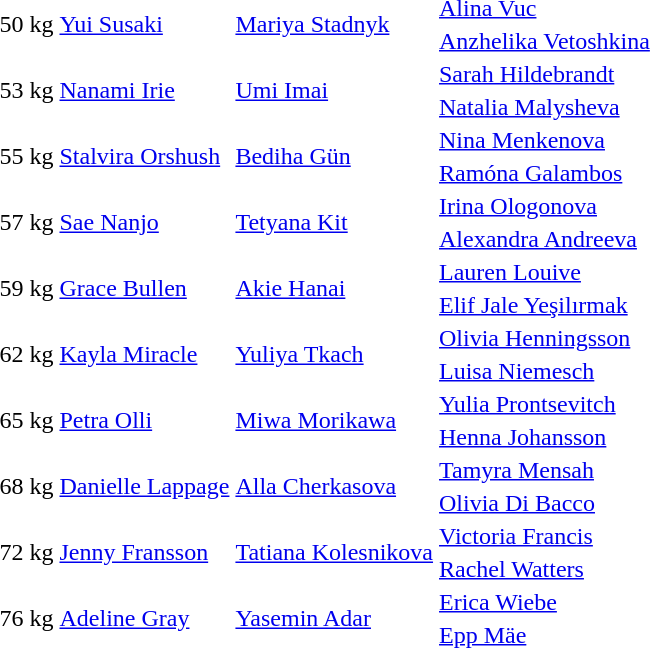<table>
<tr>
<td rowspan=2>50 kg</td>
<td rowspan=2> <a href='#'>Yui Susaki</a></td>
<td rowspan=2> <a href='#'>Mariya Stadnyk</a></td>
<td> <a href='#'>Alina Vuc</a></td>
</tr>
<tr>
<td> <a href='#'>Anzhelika Vetoshkina</a></td>
</tr>
<tr>
<td rowspan=2>53 kg</td>
<td rowspan=2> <a href='#'>Nanami Irie</a></td>
<td rowspan=2> <a href='#'>Umi Imai</a></td>
<td> <a href='#'>Sarah Hildebrandt</a></td>
</tr>
<tr>
<td> <a href='#'>Natalia Malysheva</a></td>
</tr>
<tr>
<td rowspan=2>55 kg</td>
<td rowspan=2> <a href='#'>Stalvira Orshush</a></td>
<td rowspan=2> <a href='#'>Bediha Gün</a></td>
<td> <a href='#'>Nina Menkenova</a></td>
</tr>
<tr>
<td> <a href='#'>Ramóna Galambos</a></td>
</tr>
<tr>
<td rowspan=2>57 kg</td>
<td rowspan=2> <a href='#'>Sae Nanjo</a></td>
<td rowspan=2> <a href='#'>Tetyana Kit</a></td>
<td> <a href='#'>Irina Ologonova</a></td>
</tr>
<tr>
<td> <a href='#'>Alexandra Andreeva</a></td>
</tr>
<tr>
<td rowspan=2>59 kg</td>
<td rowspan=2> <a href='#'>Grace Bullen</a></td>
<td rowspan=2> <a href='#'>Akie Hanai</a></td>
<td> <a href='#'>Lauren Louive</a></td>
</tr>
<tr>
<td> <a href='#'>Elif Jale Yeşilırmak</a></td>
</tr>
<tr>
<td rowspan=2>62 kg</td>
<td rowspan=2> <a href='#'>Kayla Miracle</a></td>
<td rowspan=2> <a href='#'>Yuliya Tkach</a></td>
<td> <a href='#'>Olivia Henningsson</a></td>
</tr>
<tr>
<td> <a href='#'>Luisa Niemesch</a></td>
</tr>
<tr>
<td rowspan=2>65 kg</td>
<td rowspan=2> <a href='#'>Petra Olli</a></td>
<td rowspan=2> <a href='#'>Miwa Morikawa</a></td>
<td> <a href='#'>Yulia Prontsevitch</a></td>
</tr>
<tr>
<td> <a href='#'>Henna Johansson</a></td>
</tr>
<tr>
<td rowspan=2>68 kg</td>
<td rowspan=2> <a href='#'>Danielle Lappage</a></td>
<td rowspan=2> <a href='#'>Alla Cherkasova</a></td>
<td> <a href='#'>Tamyra Mensah</a></td>
</tr>
<tr>
<td> <a href='#'>Olivia Di Bacco</a></td>
</tr>
<tr>
<td rowspan=2>72 kg</td>
<td rowspan=2> <a href='#'>Jenny Fransson</a></td>
<td rowspan=2> <a href='#'>Tatiana Kolesnikova</a></td>
<td> <a href='#'>Victoria Francis</a></td>
</tr>
<tr>
<td> <a href='#'>Rachel Watters</a></td>
</tr>
<tr>
<td rowspan=2>76 kg</td>
<td rowspan=2> <a href='#'>Adeline Gray</a></td>
<td rowspan=2> <a href='#'>Yasemin Adar</a></td>
<td> <a href='#'>Erica Wiebe</a></td>
</tr>
<tr>
<td> <a href='#'>Epp Mäe</a></td>
</tr>
</table>
